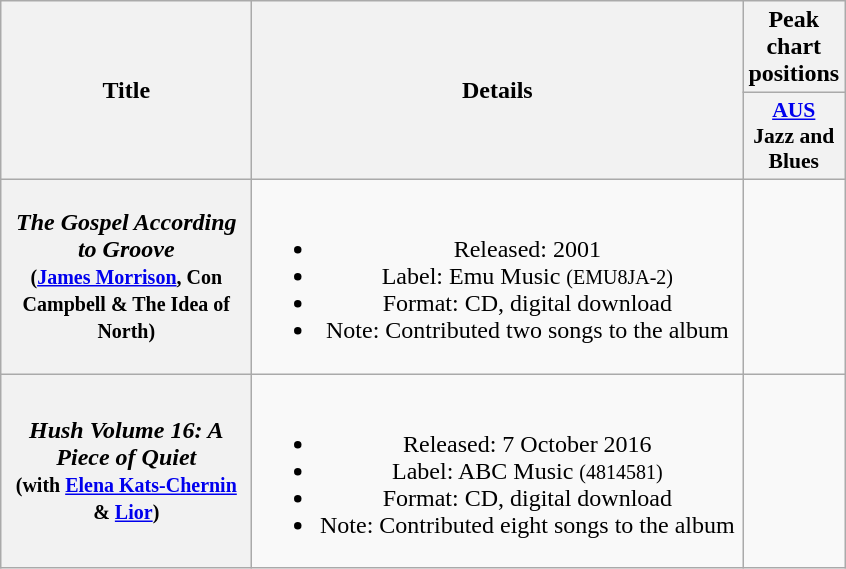<table class="wikitable plainrowheaders" style="text-align:center;" border="1">
<tr>
<th scope="col" rowspan="2" style="width:10em;">Title</th>
<th scope="col" rowspan="2" style="width:20em;">Details</th>
<th scope="col" colspan="1">Peak chart positions</th>
</tr>
<tr>
<th scope="col" style="width:3em;font-size:90%;"><a href='#'>AUS</a><br>Jazz and Blues<br></th>
</tr>
<tr>
<th scope="row"><em>The Gospel According to Groove</em> <br><small>(<a href='#'>James Morrison</a>, Con Campbell & The Idea of North)</small></th>
<td><br><ul><li>Released: 2001</li><li>Label: Emu Music <small>(EMU8JA-2)</small></li><li>Format: CD, digital download</li><li>Note: Contributed two songs to the album</li></ul></td>
<td></td>
</tr>
<tr>
<th scope="row"><em>Hush Volume 16: A Piece of Quiet</em> <br><small>(with <a href='#'>Elena Kats-Chernin</a> & <a href='#'>Lior</a>)</small></th>
<td><br><ul><li>Released: 7 October 2016</li><li>Label: ABC Music <small>(4814581)</small></li><li>Format: CD, digital download</li><li>Note: Contributed eight songs to the album</li></ul></td>
<td></td>
</tr>
</table>
